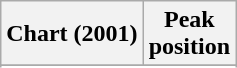<table class="wikitable plainrowheaders sortable" style="text-align:center">
<tr>
<th scope="col">Chart (2001)</th>
<th scope="col">Peak<br>position</th>
</tr>
<tr>
</tr>
<tr>
</tr>
</table>
